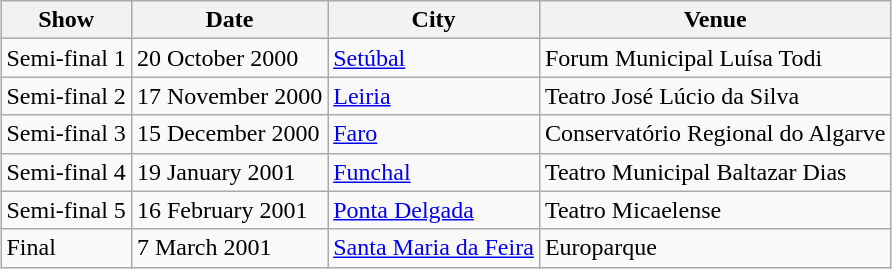<table class="sortable wikitable" style="margin: 1em auto 1em auto;">
<tr>
<th>Show</th>
<th>Date</th>
<th>City</th>
<th>Venue</th>
</tr>
<tr>
<td>Semi-final 1</td>
<td>20 October 2000</td>
<td><a href='#'>Setúbal</a></td>
<td>Forum Municipal Luísa Todi</td>
</tr>
<tr>
<td>Semi-final 2</td>
<td>17 November 2000</td>
<td><a href='#'>Leiria</a></td>
<td>Teatro José Lúcio da Silva</td>
</tr>
<tr>
<td>Semi-final 3</td>
<td>15 December 2000</td>
<td><a href='#'>Faro</a></td>
<td>Conservatório Regional do Algarve</td>
</tr>
<tr>
<td>Semi-final 4</td>
<td>19 January 2001</td>
<td><a href='#'>Funchal</a></td>
<td>Teatro Municipal Baltazar Dias</td>
</tr>
<tr>
<td>Semi-final 5</td>
<td>16 February 2001</td>
<td><a href='#'>Ponta Delgada</a></td>
<td>Teatro Micaelense</td>
</tr>
<tr>
<td>Final</td>
<td>7 March 2001</td>
<td><a href='#'>Santa Maria da Feira</a></td>
<td>Europarque</td>
</tr>
</table>
